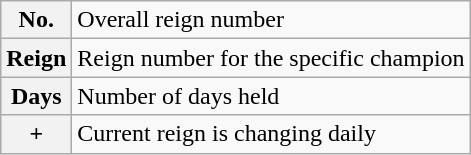<table class="wikitable">
<tr>
<th>No.</th>
<td>Overall reign number</td>
</tr>
<tr>
<th>Reign</th>
<td>Reign number for the specific champion</td>
</tr>
<tr>
<th>Days</th>
<td>Number of days held</td>
</tr>
<tr>
<th>+</th>
<td>Current reign is changing daily</td>
</tr>
</table>
